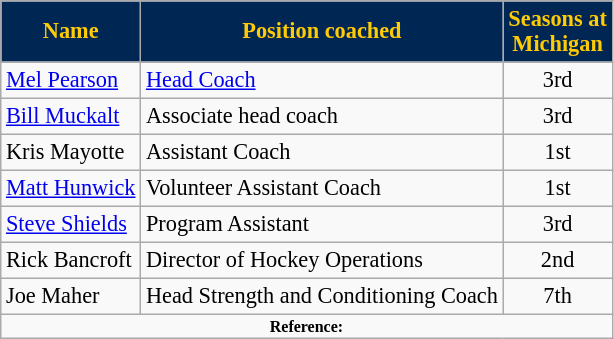<table class="wikitable" style="font-size:93%;">
<tr>
<th style="background:#002654;color:#FFCB05;">Name</th>
<th style="background:#002654;color:#FFCB05;">Position coached</th>
<th style="background:#002654;color:#FFCB05;">Seasons at<br>Michigan</th>
</tr>
<tr>
<td><a href='#'>Mel Pearson</a></td>
<td><a href='#'>Head Coach</a></td>
<td align=center>3rd</td>
</tr>
<tr>
<td><a href='#'>Bill Muckalt</a></td>
<td>Associate head coach</td>
<td align=center>3rd</td>
</tr>
<tr>
<td>Kris Mayotte</td>
<td>Assistant Coach</td>
<td align=center>1st</td>
</tr>
<tr>
<td><a href='#'>Matt Hunwick</a></td>
<td>Volunteer Assistant Coach</td>
<td align=center>1st</td>
</tr>
<tr>
<td><a href='#'>Steve Shields</a></td>
<td>Program Assistant</td>
<td align=center>3rd</td>
</tr>
<tr>
<td>Rick Bancroft</td>
<td>Director of Hockey Operations</td>
<td align=center>2nd</td>
</tr>
<tr>
<td>Joe Maher</td>
<td>Head Strength and Conditioning Coach</td>
<td align=center>7th</td>
</tr>
<tr>
<td colspan="4"  style="font-size:8pt; text-align:center;"><strong>Reference:</strong></td>
</tr>
</table>
